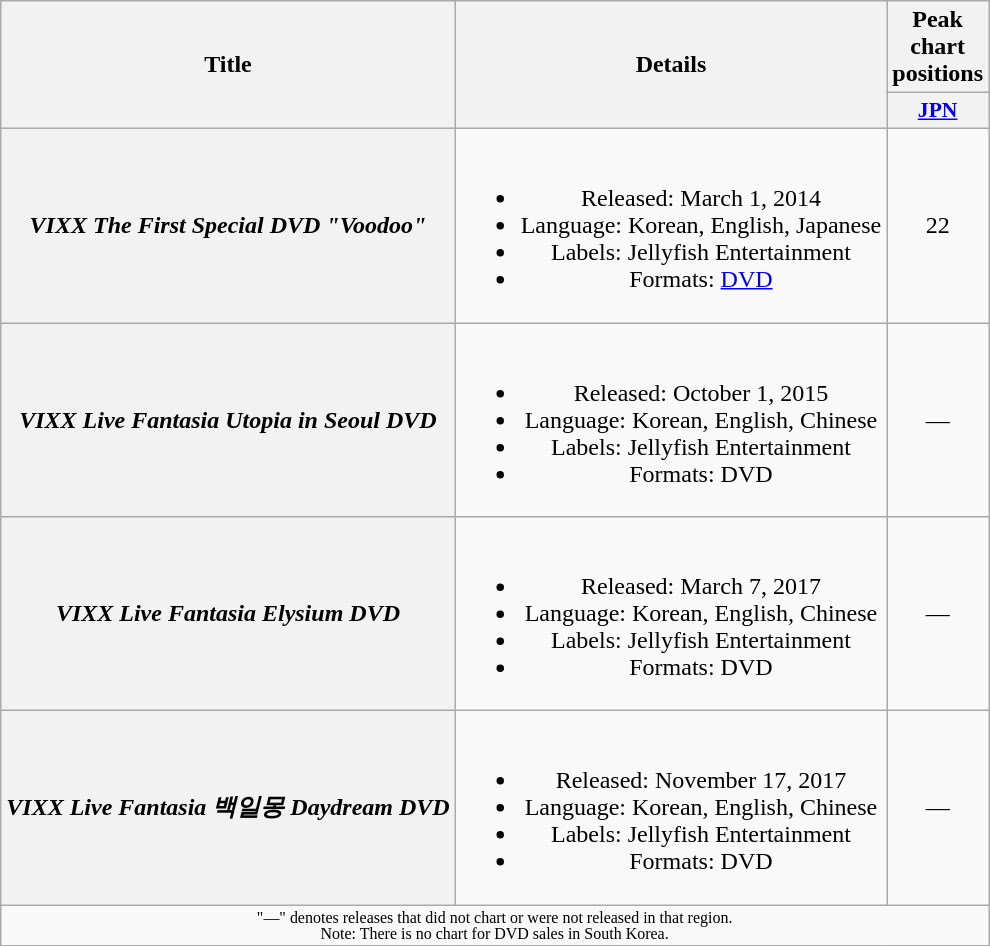<table class="wikitable plainrowheaders" style="text-align:center;">
<tr>
<th rowspan="2">Title</th>
<th rowspan="2">Details</th>
<th colspan="1">Peak<br>chart<br>positions</th>
</tr>
<tr>
<th scope="col" style="width:3em;font-size:90%;"><a href='#'>JPN</a><br></th>
</tr>
<tr>
<th scope="row"><em>VIXX The First Special DVD "Voodoo"</em></th>
<td><br><ul><li>Released: March 1, 2014</li><li>Language: Korean, English, Japanese</li><li>Labels: Jellyfish Entertainment</li><li>Formats: <a href='#'>DVD</a></li></ul></td>
<td>22</td>
</tr>
<tr>
<th scope="row"><em>VIXX Live Fantasia Utopia in Seoul DVD</em></th>
<td><br><ul><li>Released: October 1, 2015</li><li>Language: Korean, English, Chinese</li><li>Labels: Jellyfish Entertainment</li><li>Formats: DVD</li></ul></td>
<td>—</td>
</tr>
<tr>
<th scope="row"><em>VIXX Live Fantasia Elysium DVD</em></th>
<td><br><ul><li>Released: March 7, 2017</li><li>Language: Korean, English, Chinese</li><li>Labels: Jellyfish Entertainment</li><li>Formats: DVD</li></ul></td>
<td>—</td>
</tr>
<tr>
<th scope="row"><em>VIXX Live Fantasia 백일몽 Daydream DVD</em></th>
<td><br><ul><li>Released: November 17, 2017</li><li>Language: Korean, English, Chinese</li><li>Labels: Jellyfish Entertainment</li><li>Formats: DVD</li></ul></td>
<td>—</td>
</tr>
<tr>
<td colspan="5" style="font-size:8pt;">"—" denotes releases that did not chart or were not released in that region.<br>Note: There is no chart for DVD sales in South Korea.</td>
</tr>
</table>
